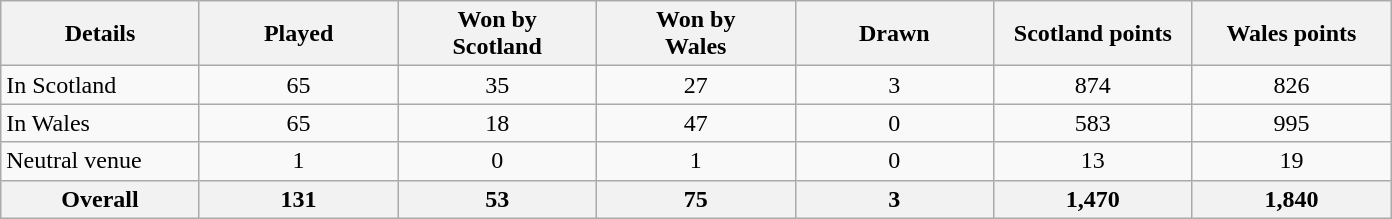<table class="wikitable sortable">
<tr>
<th width="125">Details</th>
<th width="125">Played</th>
<th width="125">Won by<br>Scotland</th>
<th width="125">Won by<br>Wales</th>
<th width="125">Drawn</th>
<th width="125">Scotland points</th>
<th width="125">Wales points</th>
</tr>
<tr>
<td>In Scotland</td>
<td align=center>65</td>
<td align=center>35</td>
<td align=center>27</td>
<td align=center>3</td>
<td align=center>874</td>
<td align=center>826</td>
</tr>
<tr>
<td>In Wales</td>
<td align=center>65</td>
<td align=center>18</td>
<td align=center>47</td>
<td align=center>0</td>
<td align=center>583</td>
<td align=center>995</td>
</tr>
<tr>
<td>Neutral venue</td>
<td align=center>1</td>
<td align=center>0</td>
<td align=center>1</td>
<td align=center>0</td>
<td align=center>13</td>
<td align=center>19</td>
</tr>
<tr>
<th align=center>Overall</th>
<th align=center>131</th>
<th align=center>53</th>
<th align=center>75</th>
<th align=center>3</th>
<th align=center>1,470</th>
<th align=center>1,840</th>
</tr>
</table>
